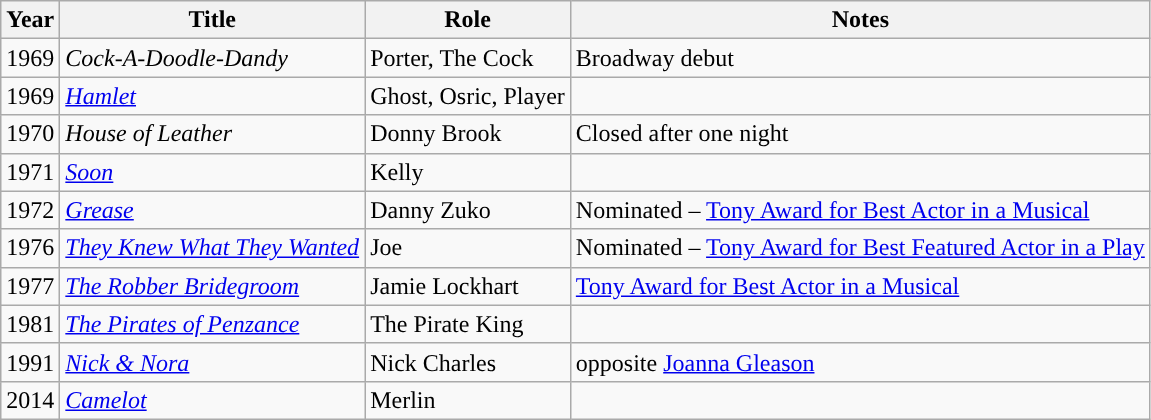<table class="wikitable sortable”">
<tr>
<th>Year</th>
<th>Title</th>
<th>Role</th>
<th class=“unsortable”>Notes</th>
</tr>
<tr>
<td>1969</td>
<td><em>Cock-A-Doodle-Dandy</em></td>
<td>Porter, The Cock</td>
<td>Broadway debut</td>
</tr>
<tr>
<td>1969</td>
<td><em><a href='#'>Hamlet</a></em></td>
<td>Ghost, Osric, Player</td>
<td></td>
</tr>
<tr>
<td>1970</td>
<td><em>House of Leather</em></td>
<td>Donny Brook</td>
<td>Closed after one night</td>
</tr>
<tr>
<td>1971</td>
<td><em><a href='#'>Soon</a></em></td>
<td>Kelly</td>
<td></td>
</tr>
<tr>
<td>1972</td>
<td><em><a href='#'>Grease</a></em></td>
<td>Danny Zuko</td>
<td>Nominated – <a href='#'>Tony Award for Best Actor in a Musical</a></td>
</tr>
<tr>
<td>1976</td>
<td><em><a href='#'>They Knew What They Wanted</a></em></td>
<td>Joe</td>
<td>Nominated – <a href='#'>Tony Award for Best Featured Actor in a Play</a></td>
</tr>
<tr>
<td>1977</td>
<td><em><a href='#'>The Robber Bridegroom</a></em></td>
<td>Jamie Lockhart</td>
<td><a href='#'>Tony Award for Best Actor in a Musical</a></td>
</tr>
<tr>
<td>1981</td>
<td><em><a href='#'>The Pirates of Penzance</a></em></td>
<td>The Pirate King</td>
<td></td>
</tr>
<tr>
<td>1991</td>
<td><em><a href='#'>Nick & Nora</a></em></td>
<td>Nick Charles</td>
<td>opposite <a href='#'>Joanna Gleason</a></td>
</tr>
<tr>
<td>2014</td>
<td><em><a href='#'>Camelot</a></em></td>
<td>Merlin</td>
<td></td>
</tr>
</table>
